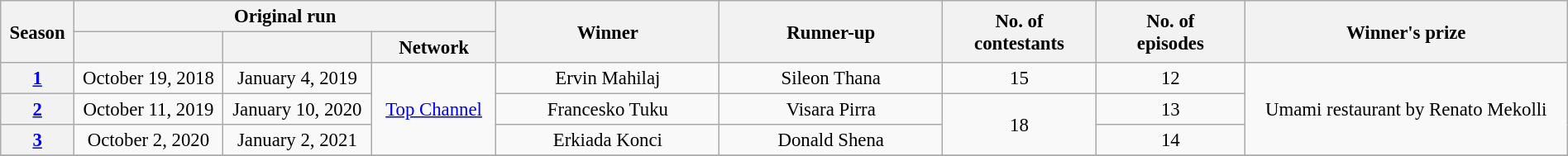<table class="wikitable plainrowheaders" style="font-size:95%; width:100%; text-align: center;">
<tr>
<th scope="col" style="width:1%;" rowspan="2">Season</th>
<th scope="col" style="width:17%;" colspan="3">Original run</th>
<th scope="col" width=09% rowspan="2">Winner</th>
<th scope="col" width=09% rowspan="2">Runner-up</th>
<th scope="col" style="width:06%;" rowspan="2">No. of<br>contestants</th>
<th scope="col" style="width:06%;" rowspan="2">No. of<br>episodes</th>
<th scope="col" width=13% rowspan="2">Winner's prize</th>
</tr>
<tr>
<th scope="col" style="width:06%;"></th>
<th scope="col" style="width:06%;"></th>
<th scope="col" style="width:05%;">Network</th>
</tr>
<tr>
<th><a href='#'>1</a></th>
<td>October 19, 2018</td>
<td>January 4, 2019</td>
<td rowspan="3"><a href='#'>Top Channel</a></td>
<td>Ervin Mahilaj</td>
<td>Sileon Thana</td>
<td>15</td>
<td>12</td>
<td rowspan="3">Umami restaurant by Renato Mekolli</td>
</tr>
<tr>
<th><a href='#'>2</a></th>
<td>October 11, 2019</td>
<td>January 10, 2020</td>
<td>Francesko Tuku</td>
<td>Visara Pirra</td>
<td rowspan="2">18</td>
<td>13</td>
</tr>
<tr>
<th><a href='#'>3</a></th>
<td>October 2, 2020</td>
<td>January 2, 2021</td>
<td>Erkiada Konci</td>
<td>Donald Shena</td>
<td>14</td>
</tr>
<tr>
</tr>
</table>
